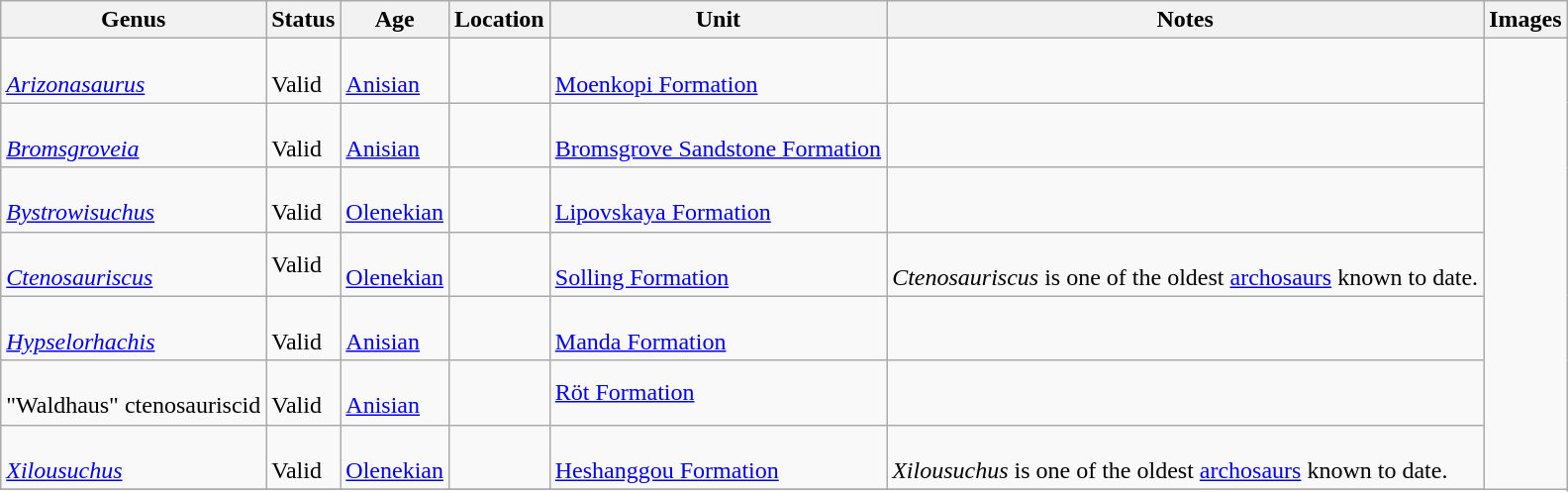<table class="wikitable sortable" align="center">
<tr>
<th>Genus</th>
<th>Status</th>
<th>Age</th>
<th>Location</th>
<th>Unit</th>
<th>Notes</th>
<th>Images</th>
</tr>
<tr>
<td><br><em><a href='#'>Arizonasaurus</a></em></td>
<td><br>Valid</td>
<td><br><a href='#'>Anisian</a></td>
<td><br></td>
<td><br><a href='#'>Moenkopi Formation</a></td>
<td></td>
<td rowspan="18"><br>

</td>
</tr>
<tr>
<td><br><em><a href='#'>Bromsgroveia</a></em></td>
<td><br>Valid</td>
<td><br><a href='#'>Anisian</a></td>
<td><br></td>
<td><br><a href='#'>Bromsgrove Sandstone Formation</a></td>
<td></td>
</tr>
<tr>
<td><br><em><a href='#'>Bystrowisuchus</a></em></td>
<td><br>Valid</td>
<td><br><a href='#'>Olenekian</a></td>
<td><br></td>
<td><br><a href='#'>Lipovskaya Formation</a></td>
<td></td>
</tr>
<tr>
<td><br><em><a href='#'>Ctenosauriscus</a></em></td>
<td>Valid</td>
<td><br><a href='#'>Olenekian</a></td>
<td><br></td>
<td><br><a href='#'>Solling Formation</a></td>
<td><br><em>Ctenosauriscus</em> is one of the oldest <a href='#'>archosaurs</a> known to date.</td>
</tr>
<tr>
<td><br><em><a href='#'>Hypselorhachis</a></em></td>
<td><br>Valid</td>
<td><br><a href='#'>Anisian</a></td>
<td><br></td>
<td><br><a href='#'>Manda Formation</a></td>
<td></td>
</tr>
<tr>
<td><br>"Waldhaus" ctenosauriscid</td>
<td><br>Valid</td>
<td><br><a href='#'>Anisian</a></td>
<td><br></td>
<td><a href='#'>Röt Formation</a></td>
</tr>
<tr>
<td><br><em><a href='#'>Xilousuchus</a></em></td>
<td><br>Valid</td>
<td><br><a href='#'>Olenekian</a></td>
<td><br></td>
<td><br><a href='#'>Heshanggou Formation</a></td>
<td><br><em>Xilousuchus</em> is one of the oldest <a href='#'>archosaurs</a> known to date.</td>
</tr>
<tr>
</tr>
</table>
